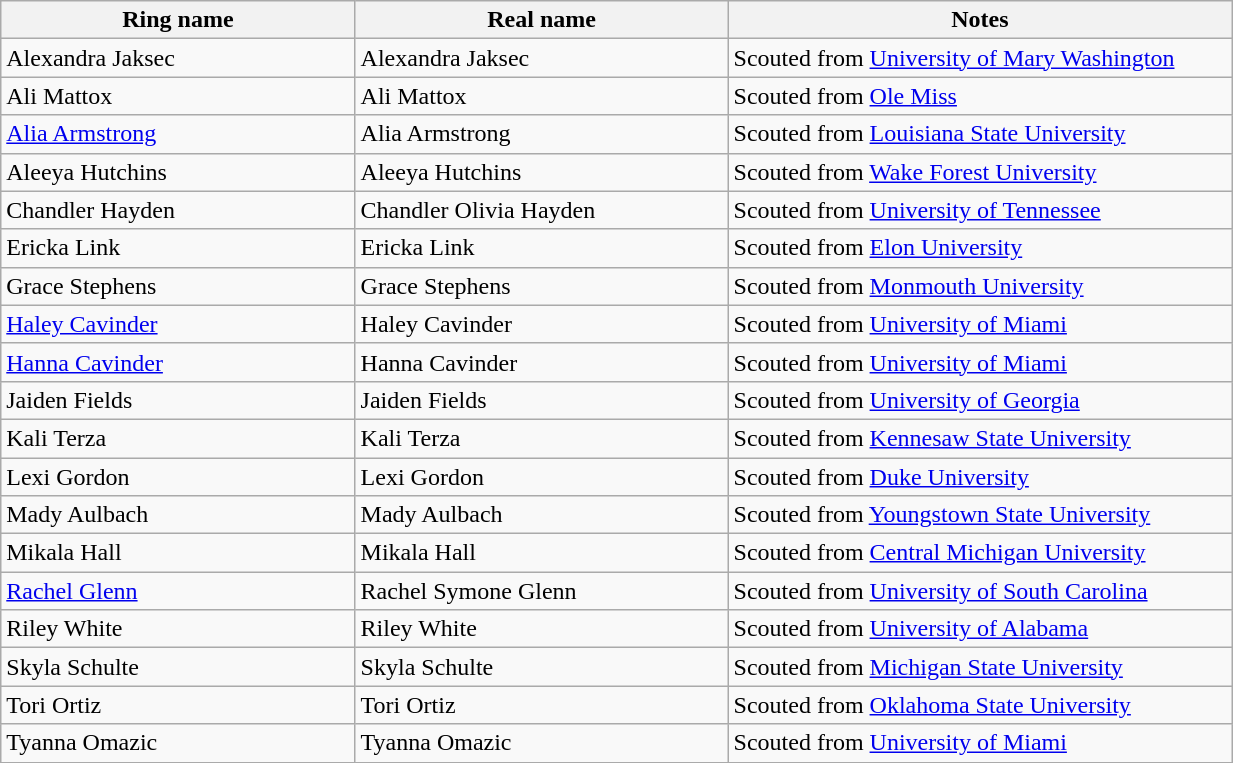<table class="wikitable sortable" style="width:65%;">
<tr>
<th width=19%>Ring name</th>
<th width=20%>Real name</th>
<th width=27%>Notes</th>
</tr>
<tr>
<td>Alexandra Jaksec</td>
<td>Alexandra Jaksec</td>
<td>Scouted from <a href='#'>University of Mary Washington</a></td>
</tr>
<tr>
<td>Ali Mattox</td>
<td>Ali Mattox</td>
<td>Scouted from <a href='#'>Ole Miss</a></td>
</tr>
<tr>
<td><a href='#'>Alia Armstrong</a></td>
<td>Alia Armstrong</td>
<td>Scouted from <a href='#'>Louisiana State University</a></td>
</tr>
<tr>
<td>Aleeya Hutchins</td>
<td>Aleeya Hutchins</td>
<td>Scouted from <a href='#'>Wake Forest University</a></td>
</tr>
<tr>
<td>Chandler Hayden</td>
<td>Chandler Olivia Hayden</td>
<td>Scouted from <a href='#'>University of Tennessee</a></td>
</tr>
<tr>
<td>Ericka Link</td>
<td>Ericka Link</td>
<td>Scouted from <a href='#'>Elon University</a></td>
</tr>
<tr>
<td>Grace Stephens</td>
<td>Grace Stephens</td>
<td>Scouted from <a href='#'>Monmouth University</a></td>
</tr>
<tr>
<td><a href='#'>Haley Cavinder</a></td>
<td>Haley Cavinder</td>
<td>Scouted from <a href='#'>University of Miami</a></td>
</tr>
<tr>
<td><a href='#'>Hanna Cavinder</a></td>
<td>Hanna Cavinder</td>
<td>Scouted from <a href='#'>University of Miami</a></td>
</tr>
<tr>
<td>Jaiden Fields</td>
<td>Jaiden Fields</td>
<td>Scouted from <a href='#'>University of Georgia</a></td>
</tr>
<tr>
<td>Kali Terza</td>
<td>Kali Terza</td>
<td>Scouted from <a href='#'>Kennesaw State University</a></td>
</tr>
<tr>
<td>Lexi Gordon</td>
<td>Lexi Gordon</td>
<td>Scouted from <a href='#'>Duke University</a></td>
</tr>
<tr>
<td>Mady Aulbach</td>
<td>Mady Aulbach</td>
<td>Scouted from <a href='#'>Youngstown State University</a></td>
</tr>
<tr>
<td>Mikala Hall</td>
<td>Mikala Hall</td>
<td>Scouted from <a href='#'>Central Michigan University</a></td>
</tr>
<tr>
<td><a href='#'>Rachel Glenn</a></td>
<td>Rachel Symone Glenn</td>
<td>Scouted from <a href='#'>University of South Carolina</a></td>
</tr>
<tr>
<td>Riley White</td>
<td>Riley White</td>
<td>Scouted from <a href='#'>University of Alabama</a></td>
</tr>
<tr>
<td>Skyla Schulte</td>
<td>Skyla Schulte</td>
<td>Scouted from <a href='#'>Michigan State University</a></td>
</tr>
<tr>
<td>Tori Ortiz</td>
<td>Tori Ortiz</td>
<td>Scouted from <a href='#'>Oklahoma State University</a></td>
</tr>
<tr>
<td>Tyanna Omazic</td>
<td>Tyanna Omazic</td>
<td>Scouted from <a href='#'>University of Miami</a></td>
</tr>
<tr>
</tr>
</table>
